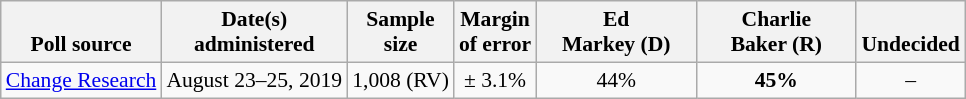<table class="wikitable" style="font-size:90%;text-align:center;">
<tr valign=bottom>
<th>Poll source</th>
<th>Date(s)<br>administered</th>
<th>Sample<br>size</th>
<th>Margin<br>of error</th>
<th style="width:100px;">Ed<br>Markey (D)</th>
<th style="width:100px;">Charlie<br>Baker (R)</th>
<th>Undecided</th>
</tr>
<tr>
<td style="text-align:left;"><a href='#'>Change Research</a></td>
<td>August 23–25, 2019</td>
<td>1,008 (RV)</td>
<td>± 3.1%</td>
<td>44%</td>
<td><strong>45%</strong></td>
<td>–</td>
</tr>
</table>
